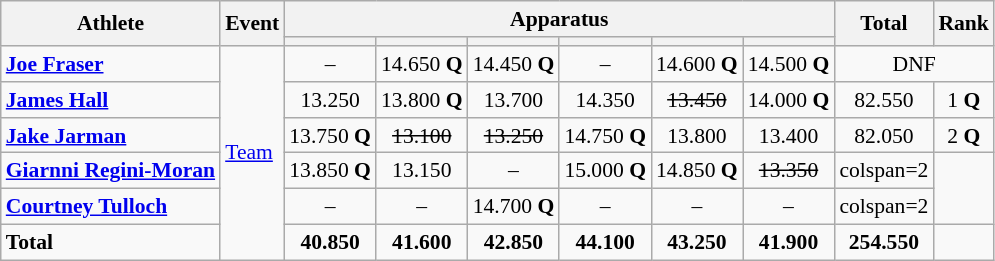<table class="wikitable" style="font-size:90%; text-align:center">
<tr>
<th rowspan=2>Athlete</th>
<th rowspan=2>Event</th>
<th colspan=6>Apparatus</th>
<th rowspan=2>Total</th>
<th rowspan=2>Rank</th>
</tr>
<tr style="font-size:95%">
<th></th>
<th></th>
<th></th>
<th></th>
<th></th>
<th></th>
</tr>
<tr>
<td align=left><strong><a href='#'>Joe Fraser</a></strong></td>
<td align=left rowspan=6><a href='#'>Team</a></td>
<td>–</td>
<td>14.650 <strong>Q</strong></td>
<td>14.450 <strong>Q</strong></td>
<td>–</td>
<td>14.600 <strong>Q</strong></td>
<td>14.500 <strong>Q</strong></td>
<td colspan=2>DNF</td>
</tr>
<tr>
<td align=left><strong><a href='#'>James Hall</a></strong></td>
<td>13.250</td>
<td>13.800 <strong>Q</strong></td>
<td>13.700</td>
<td>14.350</td>
<td><s>13.450</s></td>
<td>14.000 <strong>Q</strong></td>
<td>82.550</td>
<td>1 <strong>Q</strong></td>
</tr>
<tr>
<td align=left><strong><a href='#'>Jake Jarman</a></strong></td>
<td>13.750 <strong>Q</strong></td>
<td><s>13.100</s></td>
<td><s>13.250</s></td>
<td>14.750 <strong>Q</strong></td>
<td>13.800</td>
<td>13.400</td>
<td>82.050</td>
<td>2 <strong>Q</strong></td>
</tr>
<tr>
<td align=left><strong><a href='#'>Giarnni Regini-Moran</a></strong></td>
<td>13.850 <strong>Q</strong></td>
<td>13.150</td>
<td>–</td>
<td>15.000 <strong>Q</strong></td>
<td>14.850 <strong>Q</strong></td>
<td><s>13.350</s></td>
<td>colspan=2 </td>
</tr>
<tr>
<td align=left><strong><a href='#'>Courtney Tulloch</a></strong></td>
<td>–</td>
<td>–</td>
<td>14.700 <strong>Q</strong></td>
<td>–</td>
<td>–</td>
<td>–</td>
<td>colspan=2 </td>
</tr>
<tr>
<td align=left><strong>Total</strong></td>
<td><strong>40.850</strong></td>
<td><strong>41.600</strong></td>
<td><strong>42.850</strong></td>
<td><strong>44.100</strong></td>
<td><strong>43.250</strong></td>
<td><strong>41.900</strong></td>
<td><strong>254.550</strong></td>
<td></td>
</tr>
</table>
